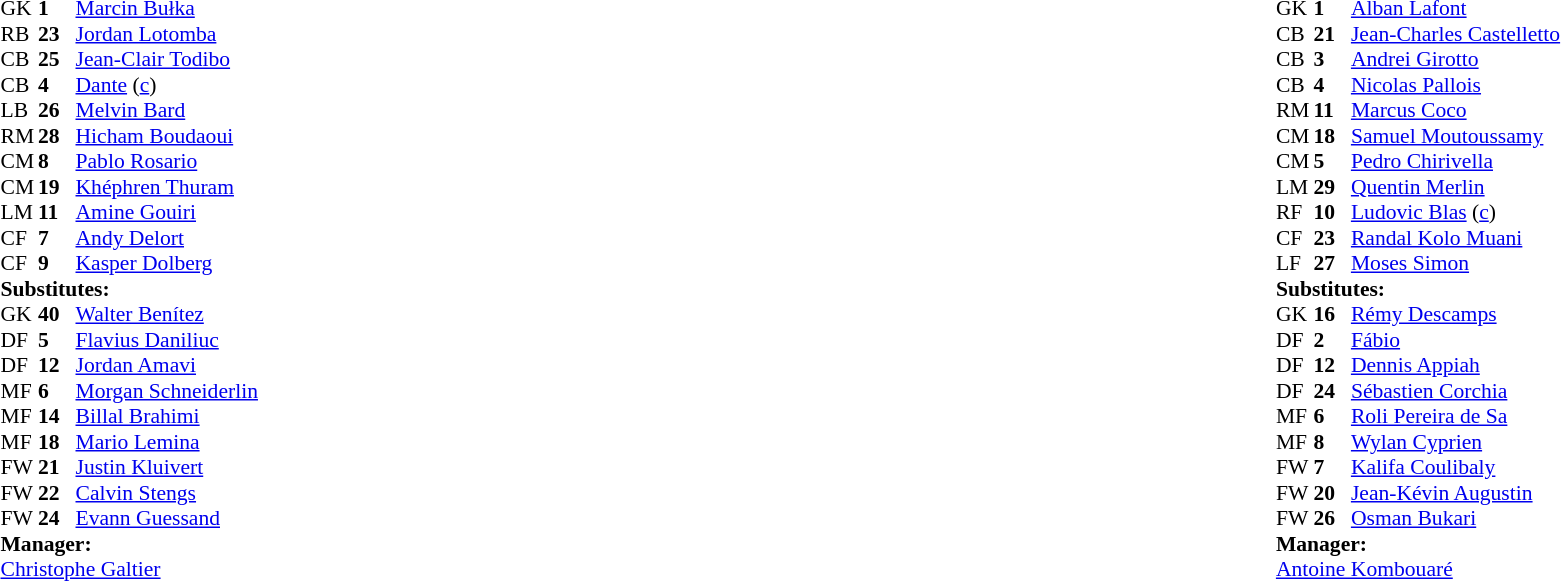<table width="100%">
<tr>
<td valign="top" width="40%"><br><table style="font-size:90%" cellspacing="0" cellpadding="0">
<tr>
<th width=25></th>
<th width=25></th>
</tr>
<tr>
<td>GK</td>
<td><strong>1</strong></td>
<td> <a href='#'>Marcin Bułka</a></td>
</tr>
<tr>
<td>RB</td>
<td><strong>23</strong></td>
<td> <a href='#'>Jordan Lotomba</a></td>
</tr>
<tr>
<td>CB</td>
<td><strong>25</strong></td>
<td> <a href='#'>Jean-Clair Todibo</a></td>
<td></td>
</tr>
<tr>
<td>CB</td>
<td><strong>4</strong></td>
<td> <a href='#'>Dante</a> (<a href='#'>c</a>)</td>
<td></td>
</tr>
<tr>
<td>LB</td>
<td><strong>26</strong></td>
<td> <a href='#'>Melvin Bard</a></td>
<td></td>
<td></td>
</tr>
<tr>
<td>RM</td>
<td><strong>28</strong></td>
<td> <a href='#'>Hicham Boudaoui</a></td>
<td></td>
<td></td>
</tr>
<tr>
<td>CM</td>
<td><strong>8</strong></td>
<td> <a href='#'>Pablo Rosario</a></td>
<td></td>
<td></td>
</tr>
<tr>
<td>CM</td>
<td><strong>19</strong></td>
<td> <a href='#'>Khéphren Thuram</a></td>
</tr>
<tr>
<td>LM</td>
<td><strong>11</strong></td>
<td> <a href='#'>Amine Gouiri</a></td>
</tr>
<tr>
<td>CF</td>
<td><strong>7</strong></td>
<td> <a href='#'>Andy Delort</a></td>
</tr>
<tr>
<td>CF</td>
<td><strong>9</strong></td>
<td> <a href='#'>Kasper Dolberg</a></td>
<td></td>
<td></td>
</tr>
<tr>
<td colspan=3><strong>Substitutes:</strong></td>
</tr>
<tr>
<td>GK</td>
<td><strong>40</strong></td>
<td> <a href='#'>Walter Benítez</a></td>
</tr>
<tr>
<td>DF</td>
<td><strong>5</strong></td>
<td> <a href='#'>Flavius Daniliuc</a></td>
</tr>
<tr>
<td>DF</td>
<td><strong>12</strong></td>
<td> <a href='#'>Jordan Amavi</a></td>
</tr>
<tr>
<td>MF</td>
<td><strong>6</strong></td>
<td> <a href='#'>Morgan Schneiderlin</a></td>
</tr>
<tr>
<td>MF</td>
<td><strong>14</strong></td>
<td>  <a href='#'>Billal Brahimi</a></td>
<td></td>
<td></td>
</tr>
<tr>
<td>MF</td>
<td><strong>18</strong></td>
<td> <a href='#'>Mario Lemina</a></td>
<td></td>
<td></td>
</tr>
<tr>
<td>FW</td>
<td><strong>21</strong></td>
<td> <a href='#'>Justin Kluivert</a></td>
<td></td>
<td></td>
</tr>
<tr>
<td>FW</td>
<td><strong>22</strong></td>
<td> <a href='#'>Calvin Stengs</a></td>
</tr>
<tr>
<td>FW</td>
<td><strong>24</strong></td>
<td> <a href='#'>Evann Guessand</a></td>
<td></td>
<td></td>
</tr>
<tr>
<td colspan=3><strong>Manager:</strong></td>
</tr>
<tr>
<td colspan=3> <a href='#'>Christophe Galtier</a></td>
</tr>
</table>
</td>
<td valign="top"></td>
<td valign="top" width="50%"><br><table style="font-size:90%; margin:auto" cellspacing="0" cellpadding="0">
<tr>
<th width=25></th>
<th width=25></th>
</tr>
<tr>
<td>GK</td>
<td><strong>1</strong></td>
<td> <a href='#'>Alban Lafont</a></td>
</tr>
<tr>
<td>CB</td>
<td><strong>21</strong></td>
<td> <a href='#'>Jean-Charles Castelletto</a></td>
</tr>
<tr>
<td>CB</td>
<td><strong>3</strong></td>
<td> <a href='#'>Andrei Girotto</a></td>
</tr>
<tr>
<td>CB</td>
<td><strong>4</strong></td>
<td> <a href='#'>Nicolas Pallois</a></td>
</tr>
<tr>
<td>RM</td>
<td><strong>11</strong></td>
<td> <a href='#'>Marcus Coco</a></td>
<td></td>
<td></td>
</tr>
<tr>
<td>CM</td>
<td><strong>18</strong></td>
<td> <a href='#'>Samuel Moutoussamy</a></td>
</tr>
<tr>
<td>CM</td>
<td><strong>5</strong></td>
<td> <a href='#'>Pedro Chirivella</a></td>
<td></td>
<td></td>
</tr>
<tr>
<td>LM</td>
<td><strong>29</strong></td>
<td> <a href='#'>Quentin Merlin</a></td>
</tr>
<tr>
<td>RF</td>
<td><strong>10</strong></td>
<td> <a href='#'>Ludovic Blas</a> (<a href='#'>c</a>)</td>
</tr>
<tr>
<td>CF</td>
<td><strong>23</strong></td>
<td> <a href='#'>Randal Kolo Muani</a></td>
<td></td>
</tr>
<tr>
<td>LF</td>
<td><strong>27</strong></td>
<td> <a href='#'>Moses Simon</a></td>
<td></td>
<td></td>
</tr>
<tr>
<td colspan=3><strong>Substitutes:</strong></td>
</tr>
<tr>
<td>GK</td>
<td><strong>16</strong></td>
<td> <a href='#'>Rémy Descamps</a></td>
</tr>
<tr>
<td>DF</td>
<td><strong>2</strong></td>
<td> <a href='#'>Fábio</a></td>
<td></td>
<td></td>
</tr>
<tr>
<td>DF</td>
<td><strong>12</strong></td>
<td> <a href='#'>Dennis Appiah</a></td>
</tr>
<tr>
<td>DF</td>
<td><strong>24</strong></td>
<td> <a href='#'>Sébastien Corchia</a></td>
</tr>
<tr>
<td>MF</td>
<td><strong>6</strong></td>
<td> <a href='#'>Roli Pereira de Sa</a></td>
</tr>
<tr>
<td>MF</td>
<td><strong>8</strong></td>
<td> <a href='#'>Wylan Cyprien</a></td>
<td></td>
<td></td>
</tr>
<tr>
<td>FW</td>
<td><strong>7</strong></td>
<td> <a href='#'>Kalifa Coulibaly</a></td>
</tr>
<tr>
<td>FW</td>
<td><strong>20</strong></td>
<td> <a href='#'>Jean-Kévin Augustin</a></td>
</tr>
<tr>
<td>FW</td>
<td><strong>26</strong></td>
<td> <a href='#'>Osman Bukari</a></td>
<td></td>
<td></td>
</tr>
<tr>
<td colspan=3><strong>Manager:</strong></td>
</tr>
<tr>
<td colspan=3> <a href='#'>Antoine Kombouaré</a></td>
</tr>
</table>
</td>
</tr>
</table>
